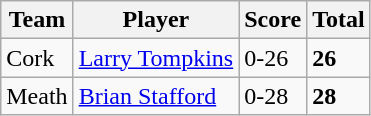<table class="wikitable">
<tr>
<th>Team</th>
<th>Player</th>
<th>Score</th>
<th>Total</th>
</tr>
<tr>
<td>Cork</td>
<td><a href='#'>Larry Tompkins</a></td>
<td>0-26</td>
<td><strong>26</strong></td>
</tr>
<tr>
<td>Meath</td>
<td><a href='#'>Brian Stafford</a></td>
<td>0-28</td>
<td><strong>28</strong></td>
</tr>
</table>
